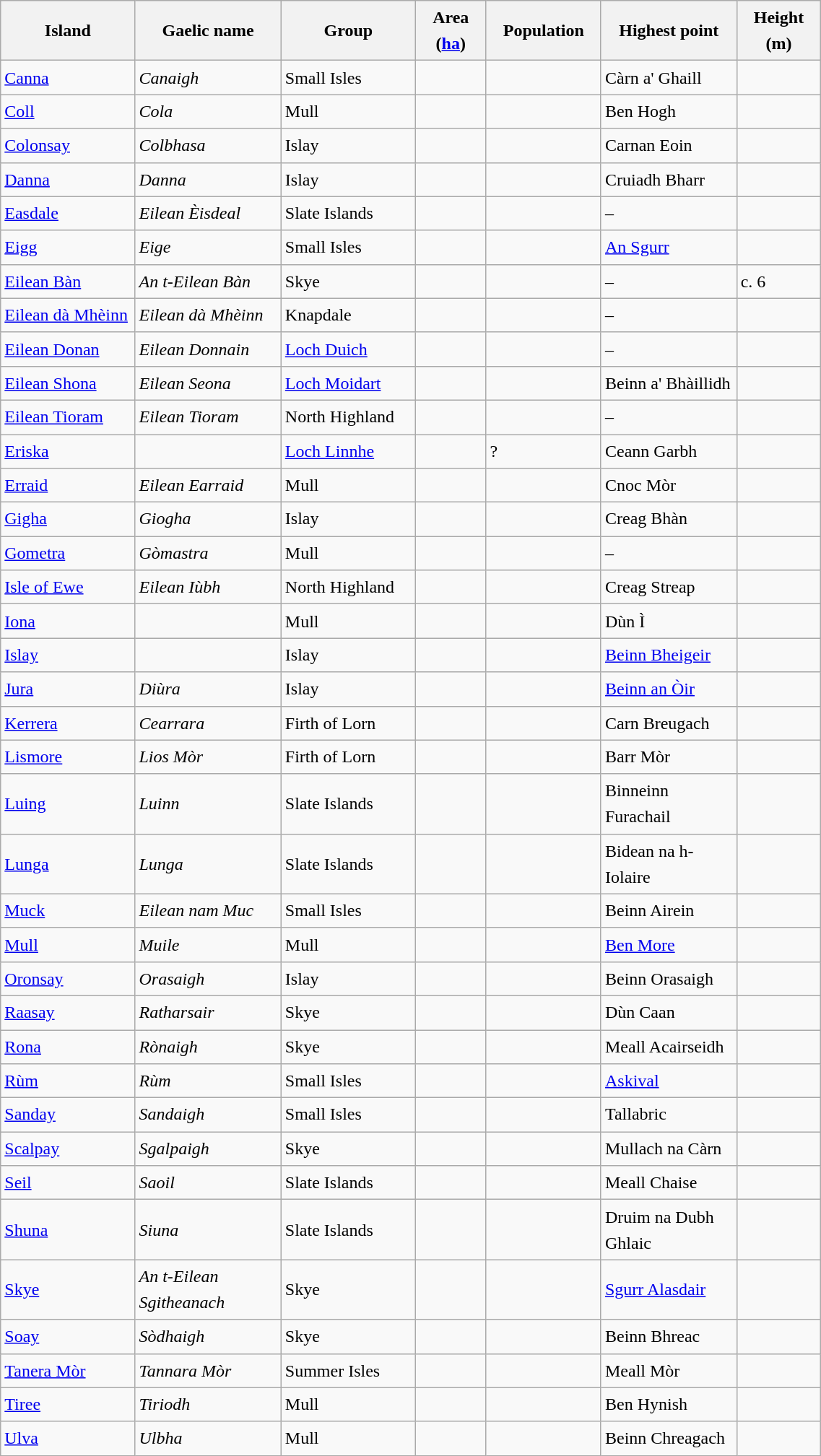<table class="wikitable sortable" style="width:60%; border:0; text-align:left; line-height:150%;">
<tr>
<th style="width:10%;">Island</th>
<th style="width:10%;">Gaelic name</th>
<th style="width:10%;">Group</th>
<th style="width:5%;">Area (<a href='#'>ha</a>)</th>
<th style="width:5%;">Population</th>
<th style="width:10%;">Highest point</th>
<th style="width:5%;">Height (m)</th>
</tr>
<tr>
<td><a href='#'>Canna</a></td>
<td><em>Canaigh</em></td>
<td>Small Isles</td>
<td></td>
<td></td>
<td>Càrn a' Ghaill</td>
<td></td>
</tr>
<tr>
<td><a href='#'>Coll</a></td>
<td><em>Cola</em></td>
<td>Mull</td>
<td></td>
<td></td>
<td>Ben Hogh</td>
<td></td>
</tr>
<tr>
<td><a href='#'>Colonsay</a></td>
<td><em>Colbhasa</em></td>
<td>Islay</td>
<td></td>
<td></td>
<td>Carnan Eoin</td>
<td></td>
</tr>
<tr>
<td><a href='#'>Danna</a></td>
<td><em>Danna</em></td>
<td>Islay</td>
<td></td>
<td></td>
<td>Cruiadh Bharr</td>
<td></td>
</tr>
<tr>
<td><a href='#'>Easdale</a></td>
<td><em>Eilean Èisdeal</em></td>
<td>Slate Islands</td>
<td></td>
<td></td>
<td>–</td>
<td></td>
</tr>
<tr>
<td><a href='#'>Eigg</a></td>
<td><em>Eige</em></td>
<td>Small Isles</td>
<td></td>
<td></td>
<td><a href='#'>An Sgurr</a></td>
<td></td>
</tr>
<tr>
<td><a href='#'>Eilean Bàn</a></td>
<td><em>An t-Eilean  Bàn</em></td>
<td>Skye</td>
<td></td>
<td></td>
<td>–</td>
<td>c. 6</td>
</tr>
<tr>
<td><a href='#'>Eilean dà Mhèinn</a></td>
<td><em>Eilean dà Mhèinn</em></td>
<td>Knapdale</td>
<td></td>
<td></td>
<td>–</td>
<td></td>
</tr>
<tr>
<td><a href='#'>Eilean Donan</a></td>
<td><em>Eilean Donnain</em></td>
<td><a href='#'>Loch Duich</a></td>
<td></td>
<td></td>
<td>–</td>
<td></td>
</tr>
<tr>
<td><a href='#'>Eilean Shona</a></td>
<td><em>Eilean Seona</em></td>
<td><a href='#'>Loch Moidart</a></td>
<td></td>
<td></td>
<td>Beinn a' Bhàillidh</td>
<td></td>
</tr>
<tr>
<td><a href='#'>Eilean Tioram</a></td>
<td><em>Eilean Tioram</em></td>
<td>North Highland</td>
<td></td>
<td></td>
<td>–</td>
<td></td>
</tr>
<tr>
<td><a href='#'>Eriska</a></td>
<td></td>
<td><a href='#'>Loch Linnhe</a></td>
<td></td>
<td>?</td>
<td>Ceann Garbh</td>
<td></td>
</tr>
<tr>
<td><a href='#'>Erraid</a></td>
<td><em>Eilean Earraid </em></td>
<td>Mull</td>
<td></td>
<td></td>
<td>Cnoc Mòr</td>
<td></td>
</tr>
<tr>
<td><a href='#'>Gigha</a></td>
<td><em>Giogha</em></td>
<td>Islay</td>
<td></td>
<td></td>
<td>Creag Bhàn</td>
<td></td>
</tr>
<tr>
<td><a href='#'>Gometra</a></td>
<td><em>Gòmastra</em></td>
<td>Mull</td>
<td></td>
<td></td>
<td>–</td>
<td></td>
</tr>
<tr>
<td><a href='#'>Isle of Ewe</a></td>
<td><em>Eilean Iùbh</em></td>
<td>North Highland</td>
<td></td>
<td></td>
<td>Creag Streap</td>
<td></td>
</tr>
<tr>
<td><a href='#'>Iona</a></td>
<td></td>
<td>Mull</td>
<td></td>
<td></td>
<td>Dùn Ì</td>
<td></td>
</tr>
<tr>
<td><a href='#'>Islay</a></td>
<td></td>
<td>Islay</td>
<td></td>
<td></td>
<td><a href='#'>Beinn Bheigeir</a></td>
<td></td>
</tr>
<tr>
<td><a href='#'>Jura</a></td>
<td><em>Diùra</em></td>
<td>Islay</td>
<td></td>
<td></td>
<td><a href='#'>Beinn an Òir</a></td>
<td></td>
</tr>
<tr>
<td><a href='#'>Kerrera</a></td>
<td><em>Cearrara</em></td>
<td>Firth of Lorn</td>
<td></td>
<td></td>
<td>Carn Breugach</td>
<td></td>
</tr>
<tr>
<td><a href='#'>Lismore</a></td>
<td><em>Lios Mòr</em></td>
<td>Firth of Lorn</td>
<td></td>
<td></td>
<td>Barr Mòr</td>
<td></td>
</tr>
<tr>
<td><a href='#'>Luing</a></td>
<td><em>Luinn</em></td>
<td>Slate Islands</td>
<td></td>
<td></td>
<td>Binneinn Furachail</td>
<td></td>
</tr>
<tr>
<td><a href='#'>Lunga</a></td>
<td><em>Lunga</em></td>
<td>Slate Islands</td>
<td></td>
<td></td>
<td>Bidean na h-Iolaire</td>
<td></td>
</tr>
<tr>
<td><a href='#'>Muck</a></td>
<td><em>Eilean nam Muc</em></td>
<td>Small Isles</td>
<td></td>
<td></td>
<td>Beinn Airein</td>
<td></td>
</tr>
<tr>
<td><a href='#'>Mull</a></td>
<td><em>Muile</em></td>
<td>Mull</td>
<td></td>
<td></td>
<td><a href='#'>Ben More</a></td>
<td></td>
</tr>
<tr>
<td><a href='#'>Oronsay</a></td>
<td><em>Orasaigh</em></td>
<td>Islay</td>
<td></td>
<td></td>
<td>Beinn Orasaigh</td>
<td></td>
</tr>
<tr>
<td><a href='#'>Raasay</a></td>
<td><em>Ratharsair</em></td>
<td>Skye</td>
<td></td>
<td></td>
<td>Dùn Caan</td>
<td></td>
</tr>
<tr>
<td><a href='#'>Rona</a></td>
<td><em>Rònaigh</em></td>
<td>Skye</td>
<td></td>
<td></td>
<td>Meall Acairseidh</td>
<td></td>
</tr>
<tr>
<td><a href='#'>Rùm</a></td>
<td><em>Rùm</em></td>
<td>Small Isles</td>
<td></td>
<td></td>
<td><a href='#'>Askival</a></td>
<td></td>
</tr>
<tr>
<td><a href='#'>Sanday</a></td>
<td><em>Sandaigh</em></td>
<td>Small Isles</td>
<td></td>
<td></td>
<td>Tallabric</td>
<td></td>
</tr>
<tr>
<td><a href='#'>Scalpay</a></td>
<td><em>Sgalpaigh</em></td>
<td>Skye</td>
<td></td>
<td></td>
<td>Mullach na Càrn</td>
<td></td>
</tr>
<tr>
<td><a href='#'>Seil</a></td>
<td><em>Saoil</em></td>
<td>Slate Islands</td>
<td></td>
<td></td>
<td>Meall Chaise</td>
<td></td>
</tr>
<tr>
<td><a href='#'>Shuna</a></td>
<td><em>Siuna</em></td>
<td>Slate Islands</td>
<td></td>
<td></td>
<td>Druim na Dubh Ghlaic</td>
<td></td>
</tr>
<tr>
<td><a href='#'>Skye</a></td>
<td><em>An t-Eilean Sgitheanach</em></td>
<td>Skye</td>
<td></td>
<td></td>
<td><a href='#'>Sgurr Alasdair</a></td>
<td></td>
</tr>
<tr>
<td><a href='#'>Soay</a></td>
<td><em>Sòdhaigh</em></td>
<td>Skye</td>
<td></td>
<td></td>
<td>Beinn Bhreac</td>
<td></td>
</tr>
<tr>
<td><a href='#'>Tanera Mòr</a></td>
<td><em>Tannara Mòr</em></td>
<td>Summer Isles</td>
<td></td>
<td></td>
<td>Meall Mòr</td>
<td></td>
</tr>
<tr>
<td><a href='#'>Tiree</a></td>
<td><em>Tiriodh</em></td>
<td>Mull</td>
<td></td>
<td></td>
<td>Ben Hynish</td>
<td></td>
</tr>
<tr>
<td><a href='#'>Ulva</a></td>
<td><em>Ulbha</em></td>
<td>Mull</td>
<td></td>
<td></td>
<td>Beinn Chreagach</td>
<td></td>
</tr>
</table>
